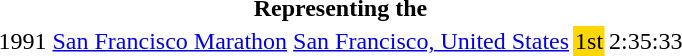<table>
<tr>
<th colspan="5">Representing the </th>
</tr>
<tr>
<td>1991</td>
<td><a href='#'>San Francisco Marathon</a></td>
<td><a href='#'>San Francisco, United States</a></td>
<td bgcolor=gold>1st</td>
<td>2:35:33</td>
</tr>
</table>
